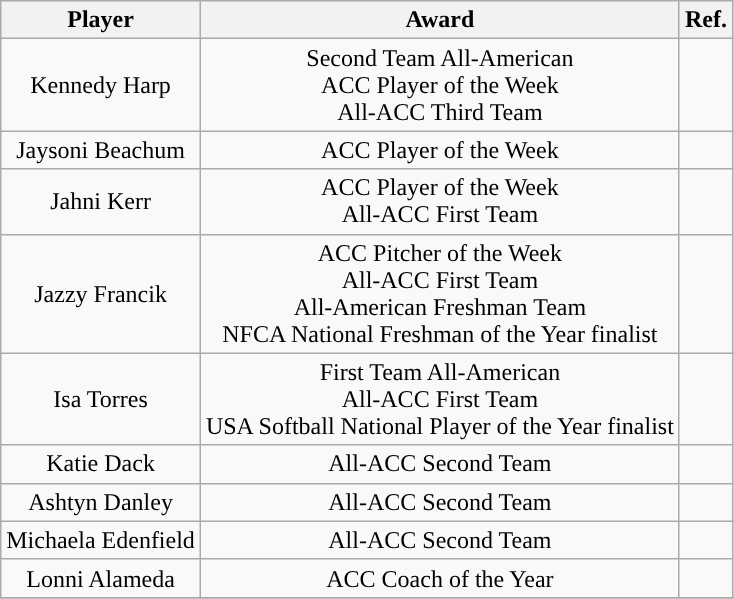<table class="wikitable" style="text-align:center;">
<tr>
<th>Player</th>
<th>Award</th>
<th>Ref.</th>
</tr>
<tr>
<td>Kennedy Harp</td>
<td>Second Team All-American<br>ACC Player of the Week<br>All-ACC Third Team</td>
<td></td>
</tr>
<tr>
<td>Jaysoni Beachum</td>
<td>ACC Player of the Week</td>
<td></td>
</tr>
<tr>
<td>Jahni Kerr</td>
<td>ACC Player of the Week<br>All-ACC First Team</td>
<td></td>
</tr>
<tr>
<td>Jazzy Francik</td>
<td>ACC Pitcher of the Week<br>All-ACC First Team<br>All-American Freshman Team<br>NFCA National Freshman of the Year finalist</td>
<td></td>
</tr>
<tr>
<td>Isa Torres</td>
<td>First Team All-American<br>All-ACC First Team<br>USA Softball National Player of the Year finalist</td>
<td></td>
</tr>
<tr>
<td>Katie Dack</td>
<td>All-ACC Second Team</td>
<td></td>
</tr>
<tr>
<td>Ashtyn Danley</td>
<td>All-ACC Second Team</td>
<td></td>
</tr>
<tr>
<td>Michaela Edenfield</td>
<td>All-ACC Second Team</td>
<td></td>
</tr>
<tr>
<td>Lonni Alameda</td>
<td>ACC Coach of the Year</td>
<td></td>
</tr>
<tr>
</tr>
</table>
